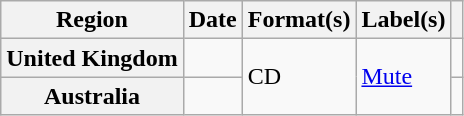<table class="wikitable plainrowheaders">
<tr>
<th scope="col">Region</th>
<th scope="col">Date</th>
<th scope="col">Format(s)</th>
<th scope="col">Label(s)</th>
<th scope="col"></th>
</tr>
<tr>
<th scope="row">United Kingdom</th>
<td></td>
<td rowspan="2">CD</td>
<td rowspan="2"><a href='#'>Mute</a></td>
<td></td>
</tr>
<tr>
<th scope="row">Australia</th>
<td></td>
<td></td>
</tr>
</table>
